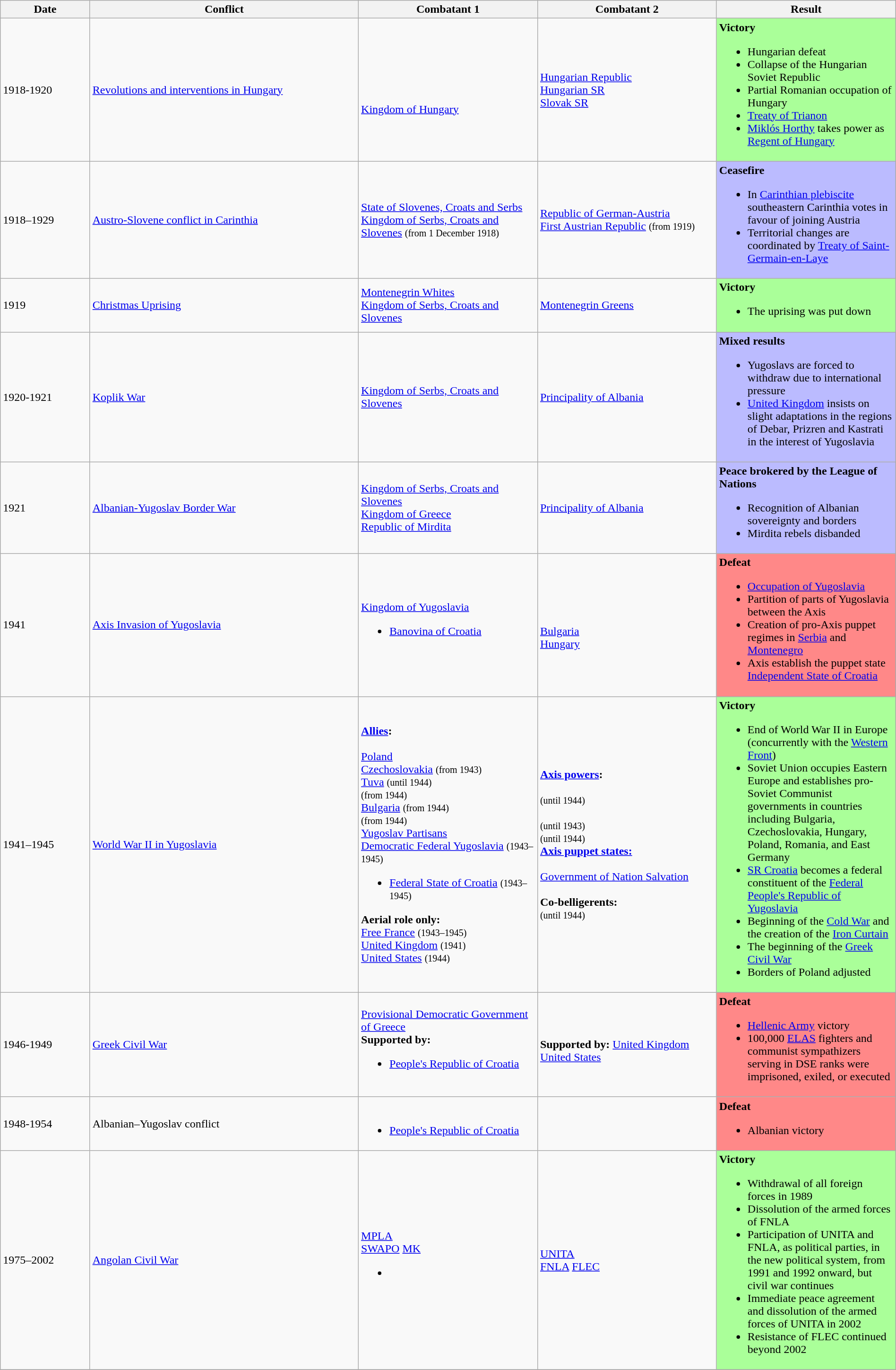<table class="wikitable" width="100%">
<tr>
<th width="10%">Date</th>
<th width="30%">Conflict</th>
<th width="20%">Combatant 1</th>
<th width="20%">Combatant 2</th>
<th width="20%">Result</th>
</tr>
<tr>
<td>1918-1920</td>
<td><a href='#'>Revolutions and interventions in Hungary</a></td>
<td><br><br><br> <a href='#'>Kingdom of Hungary</a></td>
<td> <a href='#'>Hungarian Republic</a><br> <a href='#'>Hungarian SR</a><br> <a href='#'>Slovak SR</a></td>
<td style="background:#AF9"><strong>Victory</strong><br><ul><li>Hungarian defeat</li><li>Collapse of the Hungarian Soviet Republic</li><li>Partial Romanian occupation of Hungary</li><li><a href='#'>Treaty of Trianon</a></li><li><a href='#'>Miklós Horthy</a> takes power as <a href='#'>Regent of Hungary</a></li></ul></td>
</tr>
<tr>
<td>1918–1929</td>
<td><a href='#'>Austro-Slovene conflict in Carinthia</a></td>
<td> <a href='#'>State of Slovenes, Croats and Serbs</a><br> <a href='#'>Kingdom of Serbs, Croats and Slovenes</a> <small>(from 1 December 1918)</small></td>
<td> <a href='#'>Republic of German-Austria</a><br> <a href='#'>First Austrian Republic</a> <small>(from 1919)</small></td>
<td style="background:#BBF"><strong>Ceasefire</strong><br><ul><li>In <a href='#'>Carinthian plebiscite</a> southeastern Carinthia votes in favour of joining Austria</li><li>Territorial changes are coordinated by <a href='#'>Treaty of Saint-Germain-en-Laye</a></li></ul></td>
</tr>
<tr>
<td>1919</td>
<td><a href='#'>Christmas Uprising</a></td>
<td> <a href='#'>Montenegrin Whites</a> <br> <a href='#'>Kingdom of Serbs, Croats and Slovenes</a></td>
<td> <a href='#'>Montenegrin Greens</a><br></td>
<td style="background:#AF9"><strong>Victory</strong><br><ul><li>The uprising was put down</li></ul></td>
</tr>
<tr>
<td>1920-1921</td>
<td><a href='#'>Koplik War</a></td>
<td> <a href='#'>Kingdom of Serbs, Croats and Slovenes</a></td>
<td> <a href='#'>Principality of Albania</a></td>
<td style="background:#BBF"><strong>Mixed results</strong><br><ul><li>Yugoslavs are forced to withdraw due to international pressure</li><li><a href='#'>United Kingdom</a> insists on slight adaptations in the regions of Debar, Prizren and Kastrati in the interest of Yugoslavia</li></ul></td>
</tr>
<tr>
<td>1921</td>
<td><a href='#'>Albanian-Yugoslav Border War</a></td>
<td> <a href='#'>Kingdom of Serbs, Croats and Slovenes</a><br> <a href='#'>Kingdom of Greece</a><br> <a href='#'>Republic of Mirdita</a></td>
<td> <a href='#'>Principality of Albania</a></td>
<td style="background:#BBF"><strong>Peace brokered by the League of Nations</strong><br><ul><li>Recognition of Albanian sovereignty and borders</li><li>Mirdita rebels disbanded</li></ul></td>
</tr>
<tr>
<td>1941</td>
<td><a href='#'>Axis Invasion of Yugoslavia</a></td>
<td> <a href='#'>Kingdom of Yugoslavia</a><br><ul><li> <a href='#'>Banovina of Croatia</a></li></ul></td>
<td><br><br> <a href='#'>Bulgaria</a><br> <a href='#'>Hungary</a></td>
<td style="background:#F88"><strong>Defeat</strong><br><ul><li><a href='#'>Occupation of Yugoslavia</a></li><li>Partition of parts of Yugoslavia between the Axis</li><li>Creation of pro-Axis puppet regimes in <a href='#'>Serbia</a> and <a href='#'>Montenegro</a></li><li>Axis establish the puppet state <a href='#'>Independent State of Croatia</a></li></ul></td>
</tr>
<tr>
<td>1941–1945</td>
<td><a href='#'>World War II in Yugoslavia</a></td>
<td><strong><a href='#'>Allies</a>:</strong><br><br> <a href='#'>Poland</a><br> <a href='#'>Czechoslovakia</a> <small>(from 1943)</small><br> <a href='#'>Tuva</a> <small>(until 1944)</small><br> <small>(from 1944)</small><br> <a href='#'>Bulgaria</a> <small>(from 1944)</small><br> <small>(from 1944)</small><br> <a href='#'>Yugoslav Partisans</a><br> <a href='#'>Democratic Federal Yugoslavia</a> <small>(1943–1945)</small><ul><li> <a href='#'>Federal State of Croatia</a> <small>(1943–1945)</small></li></ul><strong>Aerial role only:</strong><br> <a href='#'>Free France</a> <small>(1943–1945)</small><br> <a href='#'>United Kingdom</a> <small>(1941)</small><br> <a href='#'>United States</a> <small>(1944)</small></td>
<td><strong><a href='#'>Axis powers</a>:</strong><br><br> <small>(until 1944)</small><br><br> <small>(until 1943)</small><br> <small>(until 1944)</small><br><strong><a href='#'>Axis puppet states:</a></strong><br><br> <a href='#'>Government of Nation Salvation</a><br><br><strong>Co-belligerents:</strong><br> <small>(until 1944)</small></td>
<td style="background:#AF9"><strong>Victory</strong><br><ul><li>End of World War II in Europe (concurrently with the <a href='#'>Western Front</a>)</li><li>Soviet Union occupies Eastern Europe and establishes pro-Soviet Communist governments in countries including Bulgaria, Czechoslovakia, Hungary, Poland, Romania, and East Germany</li><li><a href='#'>SR Croatia</a> becomes a federal constituent of the <a href='#'>Federal People's Republic of Yugoslavia</a></li><li>Beginning of the <a href='#'>Cold War</a> and the creation of the <a href='#'>Iron Curtain</a></li><li>The beginning of the <a href='#'>Greek Civil War</a></li><li>Borders of Poland adjusted</li></ul></td>
</tr>
<tr>
<td>1946-1949</td>
<td><a href='#'>Greek Civil War</a></td>
<td> <a href='#'>Provisional Democratic Government of Greece</a><br><strong>Supported by:</strong>


<ul><li> <a href='#'>People's Republic of Croatia</a></li></ul></td>
<td><br><strong>Supported by:</strong>
 <a href='#'>United Kingdom</a><br> <a href='#'>United States</a></td>
<td style="background:#F88"><strong>Defeat</strong><br><ul><li><a href='#'>Hellenic Army</a> victory</li><li>100,000 <a href='#'>ELAS</a> fighters and communist sympathizers serving in DSE ranks were imprisoned, exiled, or executed</li></ul></td>
</tr>
<tr>
<td>1948-1954</td>
<td>Albanian–Yugoslav conflict</td>
<td><br><ul><li> <a href='#'>People's Republic of Croatia</a></li></ul></td>
<td></td>
<td style="background:#F88"><strong>Defeat</strong><br><ul><li>Albanian victory</li></ul></td>
</tr>
<tr>
<td>1975–2002</td>
<td><a href='#'>Angolan Civil War</a></td>
<td> <a href='#'>MPLA</a><br> <a href='#'>SWAPO</a>
 <a href='#'>MK</a>



<ul><li></li></ul></td>
<td> <a href='#'>UNITA</a><br> <a href='#'>FNLA</a>
 <a href='#'>FLEC</a>

</td>
<td style="background:#AF9"><strong>Victory</strong><br><ul><li>Withdrawal of all foreign forces in 1989</li><li>Dissolution of the armed forces of FNLA</li><li>Participation of UNITA and FNLA, as political parties, in the new political system, from 1991 and 1992 onward, but civil war continues</li><li>Immediate peace agreement and dissolution of the armed forces of UNITA in 2002</li><li>Resistance of FLEC continued beyond 2002</li></ul></td>
</tr>
<tr>
</tr>
</table>
